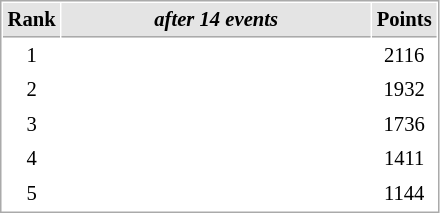<table cellspacing="1" cellpadding="3" style="border:1px solid #aaa; font-size:86%;">
<tr style="background:#e4e4e4;">
<th style="border-bottom:1px solid #aaa; width:10px;">Rank</th>
<th style="border-bottom:1px solid #aaa; width:200px;"><em>after 14 events</em></th>
<th style="border-bottom:1px solid #aaa; width:20px;">Points</th>
</tr>
<tr>
<td align=center>1</td>
<td></td>
<td align=center>2116</td>
</tr>
<tr>
<td align=center>2</td>
<td></td>
<td align=center>1932</td>
</tr>
<tr>
<td align=center>3</td>
<td></td>
<td align=center>1736</td>
</tr>
<tr>
<td align=center>4</td>
<td></td>
<td align=center>1411</td>
</tr>
<tr>
<td align=center>5</td>
<td></td>
<td align=center>1144</td>
</tr>
</table>
